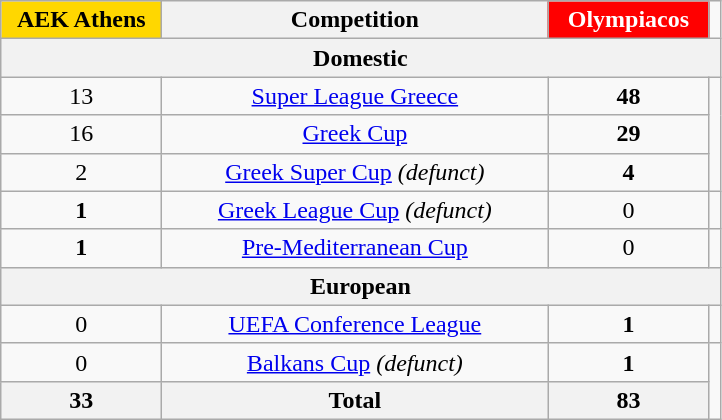<table class="wikitable" style="text-align:center;font-size:100%">
<tr>
<th width="100" style="color:black;background:#ffd700">AEK Athens</th>
<th width="250">Competition</th>
<th width="100" style="color:white;background:#ff0000">Olympiacos</th>
</tr>
<tr>
<th colspan="4">Domestic</th>
</tr>
<tr>
<td>13</td>
<td><a href='#'>Super League Greece</a></td>
<td><strong>48</strong></td>
</tr>
<tr>
<td>16</td>
<td><a href='#'>Greek Cup</a></td>
<td><strong>29</strong></td>
</tr>
<tr>
<td>2</td>
<td><a href='#'>Greek Super Cup</a> <em>(defunct)</em></td>
<td><strong>4</strong></td>
</tr>
<tr>
<td><strong>1</strong></td>
<td><a href='#'>Greek League Cup</a> <em>(defunct)</em></td>
<td>0</td>
<td></td>
</tr>
<tr>
<td><strong>1</strong></td>
<td><a href='#'>Pre-Mediterranean Cup</a></td>
<td>0</td>
<td></td>
</tr>
<tr>
<th colspan="4">European</th>
</tr>
<tr>
<td>0</td>
<td><a href='#'>UEFA Conference League</a></td>
<td><strong>1</strong></td>
<td></td>
</tr>
<tr>
<td>0</td>
<td><a href='#'>Balkans Cup</a> <em>(defunct)</em></td>
<td><strong>1</strong></td>
</tr>
<tr>
<th>33</th>
<th>Total</th>
<th>83</th>
</tr>
</table>
